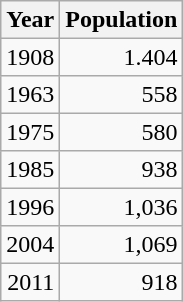<table class="wikitable" style="line-height:1.1em;">
<tr>
<th>Year</th>
<th>Population</th>
</tr>
<tr align="right">
<td>1908</td>
<td>1.404</td>
</tr>
<tr align="right">
<td>1963</td>
<td>558</td>
</tr>
<tr align="right">
<td>1975</td>
<td>580</td>
</tr>
<tr align="right">
<td>1985</td>
<td>938</td>
</tr>
<tr align="right">
<td>1996</td>
<td>1,036</td>
</tr>
<tr align="right">
<td>2004</td>
<td>1,069</td>
</tr>
<tr align="right">
<td>2011</td>
<td>918</td>
</tr>
</table>
